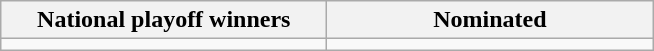<table class="wikitable">
<tr>
<th width=210>National playoff winners</th>
<th width=210>Nominated</th>
</tr>
<tr style="vertical-align:top">
<td></td>
<td></td>
</tr>
</table>
